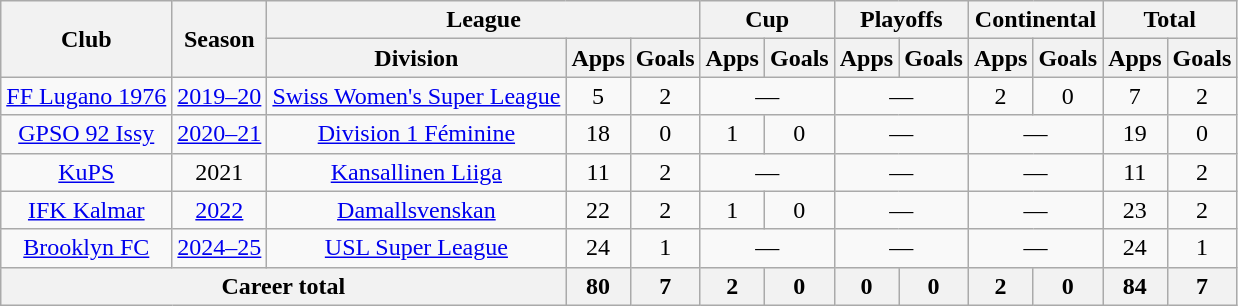<table class="wikitable" style="text-align: center;">
<tr>
<th rowspan="2">Club</th>
<th rowspan="2">Season</th>
<th colspan="3">League</th>
<th colspan="2">Cup</th>
<th colspan="2">Playoffs</th>
<th colspan="2">Continental</th>
<th colspan="2">Total</th>
</tr>
<tr>
<th>Division</th>
<th>Apps</th>
<th>Goals</th>
<th>Apps</th>
<th>Goals</th>
<th>Apps</th>
<th>Goals</th>
<th>Apps</th>
<th>Goals</th>
<th>Apps</th>
<th>Goals</th>
</tr>
<tr>
<td><a href='#'>FF Lugano 1976</a></td>
<td><a href='#'>2019–20</a></td>
<td><a href='#'>Swiss Women's Super League</a></td>
<td>5</td>
<td>2</td>
<td colspan="2">—</td>
<td colspan="2">—</td>
<td>2</td>
<td>0</td>
<td>7</td>
<td>2</td>
</tr>
<tr>
<td><a href='#'>GPSO 92 Issy</a></td>
<td><a href='#'>2020–21</a></td>
<td><a href='#'>Division 1 Féminine</a></td>
<td>18</td>
<td>0</td>
<td>1</td>
<td>0</td>
<td colspan="2">—</td>
<td colspan="2">—</td>
<td>19</td>
<td>0</td>
</tr>
<tr>
<td><a href='#'>KuPS</a></td>
<td>2021</td>
<td><a href='#'>Kansallinen Liiga</a></td>
<td>11</td>
<td>2</td>
<td colspan="2">—</td>
<td colspan="2">—</td>
<td colspan="2">—</td>
<td>11</td>
<td>2</td>
</tr>
<tr>
<td><a href='#'>IFK Kalmar</a></td>
<td><a href='#'>2022</a></td>
<td><a href='#'>Damallsvenskan</a></td>
<td>22</td>
<td>2</td>
<td>1</td>
<td>0</td>
<td colspan="2">—</td>
<td colspan="2">—</td>
<td>23</td>
<td>2</td>
</tr>
<tr>
<td><a href='#'>Brooklyn FC</a></td>
<td><a href='#'>2024–25</a></td>
<td><a href='#'>USL Super League</a></td>
<td>24</td>
<td>1</td>
<td colspan="2">—</td>
<td colspan="2">—</td>
<td colspan="2">—</td>
<td>24</td>
<td>1</td>
</tr>
<tr>
<th colspan="3">Career total</th>
<th>80</th>
<th>7</th>
<th>2</th>
<th>0</th>
<th>0</th>
<th>0</th>
<th>2</th>
<th>0</th>
<th>84</th>
<th>7</th>
</tr>
</table>
